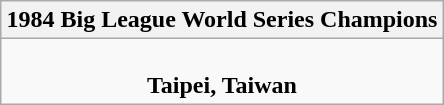<table class="wikitable" style="text-align: center; margin: 0 auto;">
<tr>
<th>1984 Big League World Series Champions</th>
</tr>
<tr>
<td><br><strong>Taipei, Taiwan</strong></td>
</tr>
</table>
